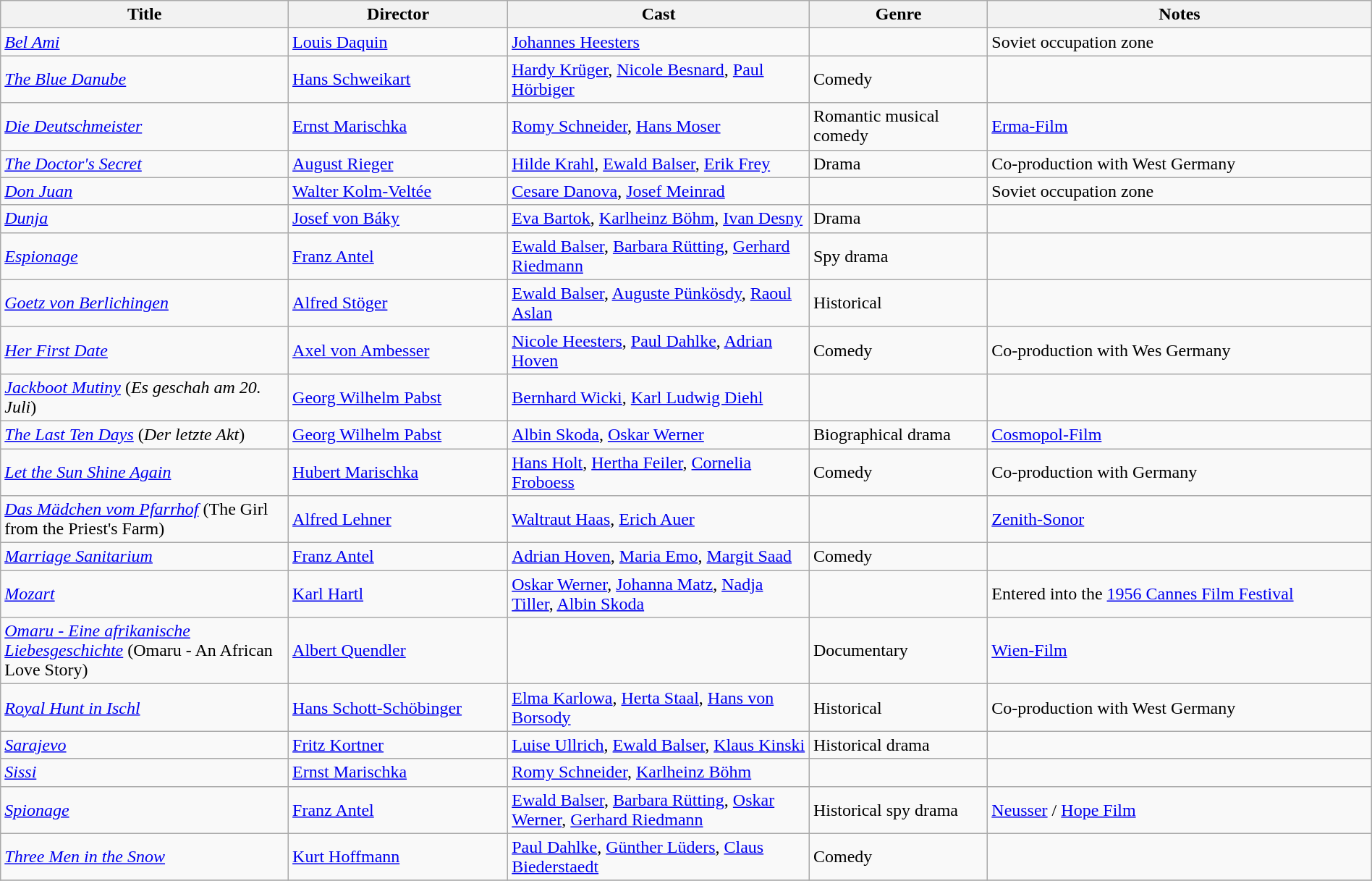<table class="wikitable" width= "100%">
<tr>
<th width=21%>Title</th>
<th width=16%>Director</th>
<th width=22%>Cast</th>
<th width=13%>Genre</th>
<th width=28%>Notes</th>
</tr>
<tr>
<td><em><a href='#'>Bel Ami</a></em></td>
<td><a href='#'>Louis Daquin</a></td>
<td><a href='#'>Johannes Heesters</a></td>
<td></td>
<td>Soviet occupation zone</td>
</tr>
<tr>
<td><em><a href='#'>The Blue Danube</a></em></td>
<td><a href='#'>Hans Schweikart</a></td>
<td><a href='#'>Hardy Krüger</a>, <a href='#'>Nicole Besnard</a>, <a href='#'>Paul Hörbiger</a></td>
<td>Comedy</td>
<td></td>
</tr>
<tr>
<td><em><a href='#'>Die Deutschmeister</a></em></td>
<td><a href='#'>Ernst Marischka</a></td>
<td><a href='#'>Romy Schneider</a>, <a href='#'>Hans Moser</a></td>
<td>Romantic musical comedy</td>
<td><a href='#'>Erma-Film</a></td>
</tr>
<tr>
<td><em><a href='#'>The Doctor's Secret</a></em></td>
<td><a href='#'>August Rieger</a></td>
<td><a href='#'>Hilde Krahl</a>, <a href='#'>Ewald Balser</a>, <a href='#'>Erik Frey</a></td>
<td>Drama</td>
<td>Co-production with West Germany</td>
</tr>
<tr>
<td><em><a href='#'>Don Juan</a></em></td>
<td><a href='#'>Walter Kolm-Veltée</a></td>
<td><a href='#'>Cesare Danova</a>, <a href='#'>Josef Meinrad</a></td>
<td></td>
<td>Soviet occupation zone</td>
</tr>
<tr>
<td><em><a href='#'>Dunja</a></em></td>
<td><a href='#'>Josef von Báky</a></td>
<td><a href='#'>Eva Bartok</a>, <a href='#'>Karlheinz Böhm</a>, <a href='#'>Ivan Desny</a></td>
<td>Drama</td>
<td></td>
</tr>
<tr>
<td><em><a href='#'>Espionage</a></em></td>
<td><a href='#'>Franz Antel</a></td>
<td><a href='#'>Ewald Balser</a>, <a href='#'>Barbara Rütting</a>, <a href='#'>Gerhard Riedmann</a></td>
<td>Spy drama</td>
<td></td>
</tr>
<tr>
<td><em><a href='#'>Goetz von Berlichingen</a></em></td>
<td><a href='#'>Alfred Stöger</a></td>
<td><a href='#'>Ewald Balser</a>, <a href='#'>Auguste Pünkösdy</a>, <a href='#'>Raoul Aslan</a></td>
<td>Historical</td>
<td></td>
</tr>
<tr>
<td><em><a href='#'>Her First Date</a></em></td>
<td><a href='#'>Axel von Ambesser</a></td>
<td><a href='#'>Nicole Heesters</a>, <a href='#'>Paul Dahlke</a>, <a href='#'>Adrian Hoven</a></td>
<td>Comedy</td>
<td>Co-production with Wes Germany</td>
</tr>
<tr>
<td><em><a href='#'>Jackboot Mutiny</a></em> (<em>Es geschah am 20. Juli</em>)</td>
<td><a href='#'>Georg Wilhelm Pabst</a></td>
<td><a href='#'>Bernhard Wicki</a>, <a href='#'>Karl Ludwig Diehl</a></td>
<td></td>
<td></td>
</tr>
<tr>
<td><em><a href='#'>The Last Ten Days</a></em> (<em>Der letzte Akt</em>)</td>
<td><a href='#'>Georg Wilhelm Pabst</a></td>
<td><a href='#'>Albin Skoda</a>, <a href='#'>Oskar Werner</a></td>
<td>Biographical drama</td>
<td><a href='#'>Cosmopol-Film</a></td>
</tr>
<tr>
<td><em><a href='#'>Let the Sun Shine Again</a></em></td>
<td><a href='#'>Hubert Marischka</a></td>
<td><a href='#'>Hans Holt</a>, <a href='#'>Hertha Feiler</a>, <a href='#'>Cornelia Froboess</a></td>
<td>Comedy</td>
<td>Co-production with Germany</td>
</tr>
<tr>
<td><em><a href='#'>Das Mädchen vom Pfarrhof</a></em>  (The Girl from the Priest's Farm)</td>
<td><a href='#'>Alfred Lehner</a></td>
<td><a href='#'>Waltraut Haas</a>, <a href='#'>Erich Auer</a></td>
<td></td>
<td><a href='#'>Zenith-Sonor</a></td>
</tr>
<tr>
<td><em><a href='#'>Marriage Sanitarium</a></em></td>
<td><a href='#'>Franz Antel</a></td>
<td><a href='#'>Adrian Hoven</a>, <a href='#'>Maria Emo</a>, <a href='#'>Margit Saad</a></td>
<td>Comedy</td>
<td></td>
</tr>
<tr>
<td><em><a href='#'>Mozart</a></em></td>
<td><a href='#'>Karl Hartl</a></td>
<td><a href='#'>Oskar Werner</a>, <a href='#'>Johanna Matz</a>, <a href='#'>Nadja Tiller</a>, <a href='#'>Albin Skoda</a></td>
<td></td>
<td>Entered into the <a href='#'>1956 Cannes Film Festival</a></td>
</tr>
<tr>
<td><em><a href='#'>Omaru - Eine afrikanische Liebesgeschichte</a></em> (Omaru - An African Love Story)</td>
<td><a href='#'>Albert Quendler</a></td>
<td></td>
<td>Documentary</td>
<td><a href='#'>Wien-Film</a></td>
</tr>
<tr>
<td><em><a href='#'>Royal Hunt in Ischl</a></em></td>
<td><a href='#'>Hans Schott-Schöbinger</a></td>
<td><a href='#'>Elma Karlowa</a>, <a href='#'>Herta Staal</a>, <a href='#'>Hans von Borsody</a></td>
<td>Historical</td>
<td>Co-production with West Germany</td>
</tr>
<tr>
<td><em><a href='#'>Sarajevo</a></em></td>
<td><a href='#'>Fritz Kortner</a></td>
<td><a href='#'>Luise Ullrich</a>, <a href='#'>Ewald Balser</a>, <a href='#'>Klaus Kinski</a></td>
<td>Historical drama</td>
<td></td>
</tr>
<tr>
<td><em><a href='#'>Sissi</a></em></td>
<td><a href='#'>Ernst Marischka</a></td>
<td><a href='#'>Romy Schneider</a>, <a href='#'>Karlheinz Böhm</a></td>
<td></td>
<td></td>
</tr>
<tr>
<td><em><a href='#'>Spionage</a></em></td>
<td><a href='#'>Franz Antel</a></td>
<td><a href='#'>Ewald Balser</a>, <a href='#'>Barbara Rütting</a>, <a href='#'>Oskar Werner</a>, <a href='#'>Gerhard Riedmann</a></td>
<td>Historical spy drama</td>
<td><a href='#'>Neusser</a> / <a href='#'>Hope Film</a></td>
</tr>
<tr>
<td><em><a href='#'>Three Men in the Snow</a></em></td>
<td><a href='#'>Kurt Hoffmann</a></td>
<td><a href='#'>Paul Dahlke</a>, <a href='#'>Günther Lüders</a>, <a href='#'>Claus Biederstaedt</a></td>
<td>Comedy</td>
<td></td>
</tr>
<tr>
</tr>
</table>
